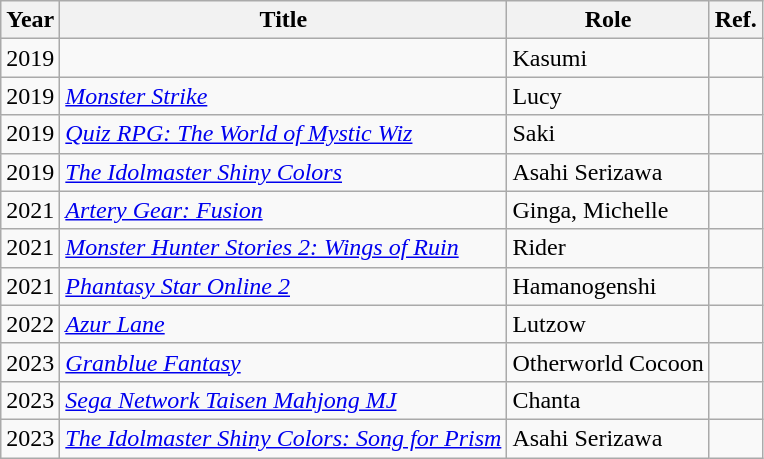<table class="wikitable">
<tr>
<th>Year</th>
<th>Title</th>
<th>Role</th>
<th>Ref.</th>
</tr>
<tr>
<td>2019</td>
<td></td>
<td>Kasumi</td>
<td></td>
</tr>
<tr>
<td>2019</td>
<td><em><a href='#'>Monster Strike</a></em></td>
<td>Lucy</td>
<td></td>
</tr>
<tr>
<td>2019</td>
<td><em><a href='#'>Quiz RPG: The World of Mystic Wiz</a></em></td>
<td>Saki</td>
<td></td>
</tr>
<tr>
<td>2019</td>
<td><em><a href='#'>The Idolmaster Shiny Colors</a></em></td>
<td>Asahi Serizawa</td>
<td></td>
</tr>
<tr>
<td>2021</td>
<td><em><a href='#'>Artery Gear: Fusion</a></em></td>
<td>Ginga, Michelle</td>
<td></td>
</tr>
<tr>
<td>2021</td>
<td><em><a href='#'>Monster Hunter Stories 2: Wings of Ruin</a></em></td>
<td>Rider</td>
<td></td>
</tr>
<tr>
<td>2021</td>
<td><em><a href='#'>Phantasy Star Online 2</a></em></td>
<td>Hamanogenshi</td>
<td></td>
</tr>
<tr>
<td>2022</td>
<td><em><a href='#'>Azur Lane</a></em></td>
<td>Lutzow</td>
<td></td>
</tr>
<tr>
<td>2023</td>
<td><em><a href='#'>Granblue Fantasy</a></em></td>
<td>Otherworld Cocoon</td>
<td></td>
</tr>
<tr>
<td>2023</td>
<td><em><a href='#'>Sega Network Taisen Mahjong MJ</a></em></td>
<td>Chanta</td>
<td></td>
</tr>
<tr>
<td>2023</td>
<td><em><a href='#'>The Idolmaster Shiny Colors: Song for Prism</a></em></td>
<td>Asahi Serizawa</td>
<td></td>
</tr>
</table>
